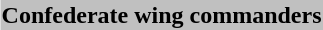<table align=right>
<tr>
<th bgcolor="#c0c0c0">Confederate wing commanders</th>
</tr>
<tr>
<td></td>
</tr>
</table>
